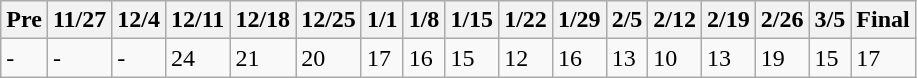<table class="wikitable sortable">
<tr>
<th>Pre</th>
<th>11/27</th>
<th>12/4</th>
<th>12/11</th>
<th>12/18</th>
<th>12/25</th>
<th>1/1</th>
<th>1/8</th>
<th>1/15</th>
<th>1/22</th>
<th>1/29</th>
<th>2/5</th>
<th>2/12</th>
<th>2/19</th>
<th>2/26</th>
<th>3/5</th>
<th>Final</th>
</tr>
<tr>
<td>-</td>
<td>-</td>
<td>-</td>
<td>24</td>
<td>21</td>
<td>20</td>
<td>17</td>
<td>16</td>
<td>15</td>
<td>12</td>
<td>16</td>
<td>13</td>
<td>10</td>
<td>13</td>
<td>19</td>
<td>15</td>
<td>17</td>
</tr>
</table>
